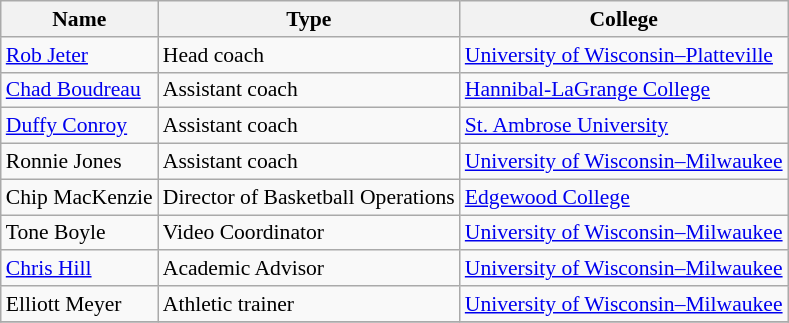<table class="wikitable" style="font-size: 90%;">
<tr>
<th>Name</th>
<th>Type</th>
<th>College</th>
</tr>
<tr>
<td><a href='#'>Rob Jeter</a></td>
<td>Head coach</td>
<td><a href='#'>University of Wisconsin–Platteville</a></td>
</tr>
<tr>
<td><a href='#'>Chad Boudreau</a></td>
<td>Assistant coach</td>
<td><a href='#'>Hannibal-LaGrange College</a></td>
</tr>
<tr>
<td><a href='#'>Duffy Conroy</a></td>
<td>Assistant coach</td>
<td><a href='#'>St. Ambrose University</a></td>
</tr>
<tr>
<td>Ronnie Jones</td>
<td>Assistant coach</td>
<td><a href='#'>University of Wisconsin–Milwaukee</a></td>
</tr>
<tr>
<td>Chip MacKenzie</td>
<td>Director of Basketball Operations</td>
<td><a href='#'>Edgewood College</a></td>
</tr>
<tr>
<td>Tone Boyle</td>
<td>Video Coordinator</td>
<td><a href='#'>University of Wisconsin–Milwaukee</a></td>
</tr>
<tr>
<td><a href='#'>Chris Hill</a></td>
<td>Academic Advisor</td>
<td><a href='#'>University of Wisconsin–Milwaukee</a></td>
</tr>
<tr>
<td>Elliott Meyer</td>
<td>Athletic trainer</td>
<td><a href='#'>University of Wisconsin–Milwaukee</a></td>
</tr>
<tr>
</tr>
</table>
